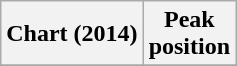<table class="wikitable sortable plainrowheaders" style="text-align:center">
<tr>
<th scope="col">Chart (2014)</th>
<th scope="col">Peak<br> position</th>
</tr>
<tr>
</tr>
</table>
